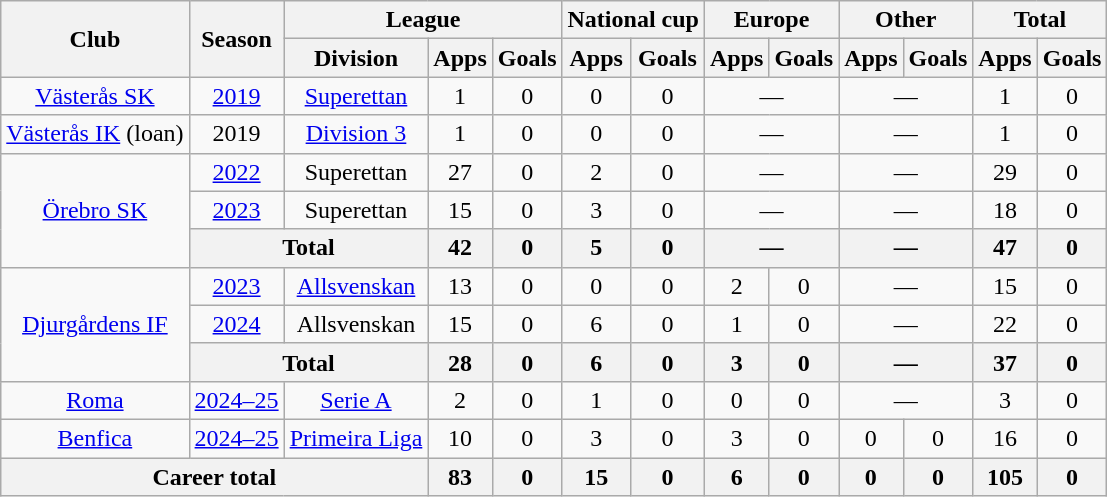<table class="wikitable" style="text-align:center">
<tr>
<th rowspan="2">Club</th>
<th rowspan="2">Season</th>
<th colspan="3">League</th>
<th colspan="2">National cup</th>
<th colspan="2">Europe</th>
<th colspan="2">Other</th>
<th colspan="2">Total</th>
</tr>
<tr>
<th>Division</th>
<th>Apps</th>
<th>Goals</th>
<th>Apps</th>
<th>Goals</th>
<th>Apps</th>
<th>Goals</th>
<th>Apps</th>
<th>Goals</th>
<th>Apps</th>
<th>Goals</th>
</tr>
<tr>
<td><a href='#'>Västerås SK</a></td>
<td><a href='#'>2019</a></td>
<td><a href='#'>Superettan</a></td>
<td>1</td>
<td>0</td>
<td>0</td>
<td>0</td>
<td colspan="2">—</td>
<td colspan="2">—</td>
<td>1</td>
<td>0</td>
</tr>
<tr>
<td><a href='#'>Västerås IK</a> (loan)</td>
<td>2019</td>
<td><a href='#'>Division 3</a></td>
<td>1</td>
<td>0</td>
<td>0</td>
<td>0</td>
<td colspan="2">—</td>
<td colspan="2">—</td>
<td>1</td>
<td>0</td>
</tr>
<tr>
<td rowspan="3"><a href='#'>Örebro SK</a></td>
<td><a href='#'>2022</a></td>
<td>Superettan</td>
<td>27</td>
<td>0</td>
<td>2</td>
<td>0</td>
<td colspan="2">—</td>
<td colspan="2">—</td>
<td>29</td>
<td>0</td>
</tr>
<tr>
<td><a href='#'>2023</a></td>
<td>Superettan</td>
<td>15</td>
<td>0</td>
<td>3</td>
<td>0</td>
<td colspan="2">—</td>
<td colspan="2">—</td>
<td>18</td>
<td>0</td>
</tr>
<tr>
<th colspan="2">Total</th>
<th>42</th>
<th>0</th>
<th>5</th>
<th>0</th>
<th colspan="2">—</th>
<th colspan="2">—</th>
<th>47</th>
<th>0</th>
</tr>
<tr>
<td rowspan="3"><a href='#'>Djurgårdens IF</a></td>
<td><a href='#'>2023</a></td>
<td><a href='#'>Allsvenskan</a></td>
<td>13</td>
<td>0</td>
<td>0</td>
<td>0</td>
<td>2</td>
<td>0</td>
<td colspan="2">—</td>
<td>15</td>
<td>0</td>
</tr>
<tr>
<td><a href='#'>2024</a></td>
<td>Allsvenskan</td>
<td>15</td>
<td>0</td>
<td>6</td>
<td>0</td>
<td>1</td>
<td>0</td>
<td colspan="2">—</td>
<td>22</td>
<td>0</td>
</tr>
<tr>
<th colspan="2">Total</th>
<th>28</th>
<th>0</th>
<th>6</th>
<th>0</th>
<th>3</th>
<th>0</th>
<th colspan="2">—</th>
<th>37</th>
<th>0</th>
</tr>
<tr>
<td><a href='#'>Roma</a></td>
<td><a href='#'>2024–25</a></td>
<td><a href='#'>Serie A</a></td>
<td>2</td>
<td>0</td>
<td>1</td>
<td>0</td>
<td>0</td>
<td>0</td>
<td colspan="2">—</td>
<td>3</td>
<td>0</td>
</tr>
<tr>
<td><a href='#'>Benfica</a></td>
<td><a href='#'>2024–25</a></td>
<td><a href='#'>Primeira Liga</a></td>
<td>10</td>
<td>0</td>
<td>3</td>
<td>0</td>
<td>3</td>
<td>0</td>
<td>0</td>
<td>0</td>
<td>16</td>
<td>0</td>
</tr>
<tr>
<th colspan="3">Career total</th>
<th>83</th>
<th>0</th>
<th>15</th>
<th>0</th>
<th>6</th>
<th>0</th>
<th>0</th>
<th>0</th>
<th>105</th>
<th>0</th>
</tr>
</table>
